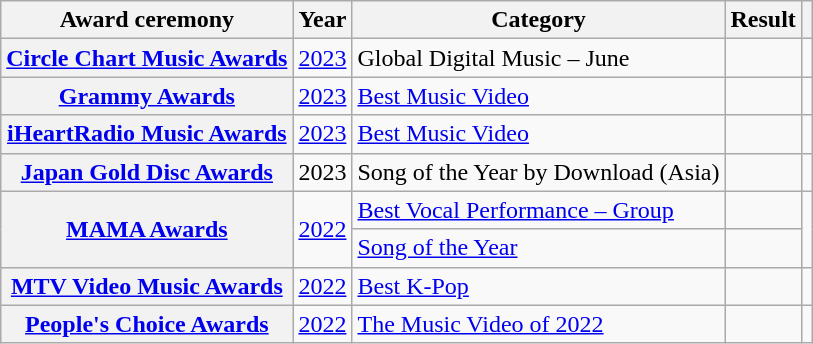<table class="wikitable sortable plainrowheaders">
<tr>
<th scope="col">Award ceremony</th>
<th scope="col">Year</th>
<th scope="col">Category</th>
<th scope="col">Result</th>
<th class="unsortable"></th>
</tr>
<tr>
<th scope="row"><a href='#'>Circle Chart Music Awards</a></th>
<td style="text-align:center"><a href='#'>2023</a></td>
<td>Global Digital Music – June</td>
<td></td>
<td style="text-align:center"></td>
</tr>
<tr>
<th scope="row"><a href='#'>Grammy Awards</a></th>
<td style="text-align:center"><a href='#'>2023</a></td>
<td><a href='#'>Best Music Video</a></td>
<td></td>
<td style="text-align:center"></td>
</tr>
<tr>
<th scope="row"><a href='#'>iHeartRadio Music Awards</a></th>
<td style="text-align:center"><a href='#'>2023</a></td>
<td><a href='#'>Best Music Video</a></td>
<td></td>
<td style="text-align:center"></td>
</tr>
<tr>
<th scope="row"><a href='#'>Japan Gold Disc Awards</a></th>
<td style="text-align:center">2023</td>
<td>Song of the Year by Download (Asia)</td>
<td></td>
<td style="text-align:center"></td>
</tr>
<tr>
<th scope="row" rowspan="2"><a href='#'>MAMA Awards</a></th>
<td rowspan="2" style="text-align:center"><a href='#'>2022</a></td>
<td><a href='#'>Best Vocal Performance – Group</a></td>
<td></td>
<td rowspan="2" style="text-align:center"></td>
</tr>
<tr>
<td><a href='#'>Song of the Year</a></td>
<td></td>
</tr>
<tr>
<th scope="row"><a href='#'>MTV Video Music Awards</a></th>
<td style="text-align:center"><a href='#'>2022</a></td>
<td><a href='#'>Best K-Pop</a></td>
<td></td>
<td style="text-align:center"></td>
</tr>
<tr>
<th scope="row"><a href='#'>People's Choice Awards</a></th>
<td style="text-align:center"><a href='#'>2022</a></td>
<td><a href='#'>The Music Video of 2022</a></td>
<td></td>
<td style="text-align:center"></td>
</tr>
</table>
